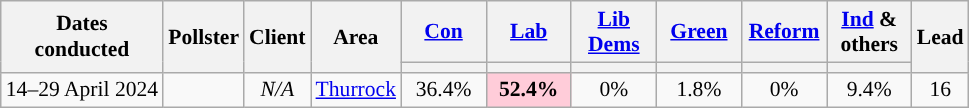<table class="wikitable" style="font-size:90%;text-align:center">
<tr>
<th rowspan="2">Dates<br>conducted</th>
<th rowspan="2">Pollster</th>
<th rowspan="2">Client</th>
<th rowspan="2">Area</th>
<th class="unsortable" style="width:50px;"><a href='#'>Con</a></th>
<th class="unsortable" style="width:50px;"><a href='#'>Lab</a></th>
<th class="unsortable" style="width:50px;"><a href='#'>Lib Dems</a></th>
<th class="unsortable" style="width:50px;"><a href='#'>Green</a></th>
<th class="unsortable" style="width:50px;"><a href='#'>Reform</a></th>
<th class="unsortable" style="width:50px;"><a href='#'>Ind</a> & others</th>
<th rowspan="2" data-sort-type="number">Lead</th>
</tr>
<tr>
<th data-sort-type="number" style="background:"></th>
<th data-sort-type="number" style="background:"></th>
<th data-sort-type="number" style="background:"></th>
<th data-sort-type="number" style="background:"></th>
<th data-sort-type="number" style="background:"></th>
<th data-sort-type="number" style="background:"></th>
</tr>
<tr>
<td>14–29 April 2024</td>
<td></td>
<td><em>N/A</em></td>
<td><a href='#'>Thurrock</a></td>
<td>36.4%</td>
<td style="background:#FFCCD9;color:black"><strong>52.4%</strong></td>
<td>0%</td>
<td>1.8%</td>
<td>0%</td>
<td>9.4%</td>
<td style="background:">16</td>
</tr>
</table>
